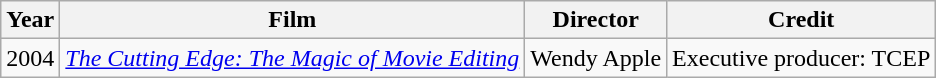<table class="wikitable">
<tr>
<th>Year</th>
<th>Film</th>
<th>Director</th>
<th>Credit</th>
</tr>
<tr>
<td>2004</td>
<td><em><a href='#'>The Cutting Edge: The Magic of Movie Editing</a></em></td>
<td>Wendy Apple</td>
<td>Executive producer: TCEP</td>
</tr>
</table>
